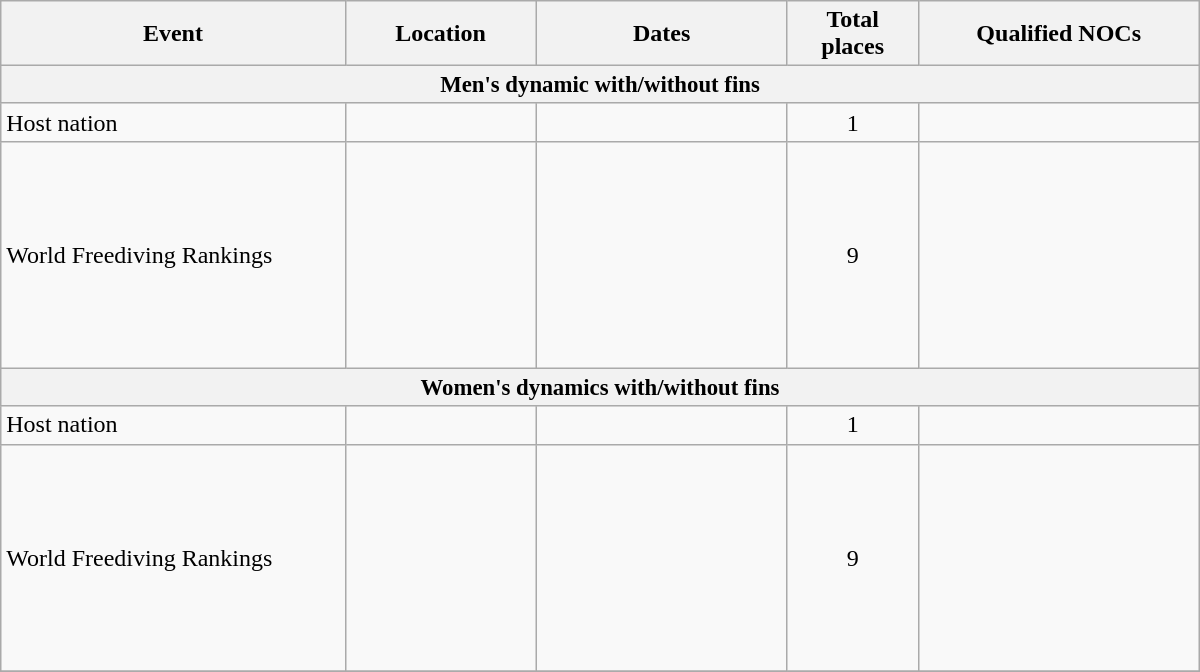<table class="wikitable" width=800>
<tr>
<th>Event</th>
<th width=120>Location</th>
<th width=160>Dates</th>
<th width=80>Total places</th>
<th width=180>Qualified NOCs</th>
</tr>
<tr style="font-size:95%;">
<th colspan=5>Men's dynamic with/without fins</th>
</tr>
<tr>
<td>Host nation</td>
<td></td>
<td></td>
<td align="center">1</td>
<td></td>
</tr>
<tr>
<td>World Freediving Rankings</td>
<td></td>
<td></td>
<td align="center">9</td>
<td><br><br><br><br><br><br><br><br></td>
</tr>
<tr style="font-size:95%;">
<th colspan=5>Women's dynamics with/without fins</th>
</tr>
<tr>
<td>Host nation</td>
<td></td>
<td></td>
<td align="center">1</td>
<td></td>
</tr>
<tr>
<td>World Freediving Rankings</td>
<td></td>
<td></td>
<td align="center">9</td>
<td><br><br><br><br><br><br><br><br></td>
</tr>
<tr>
</tr>
</table>
